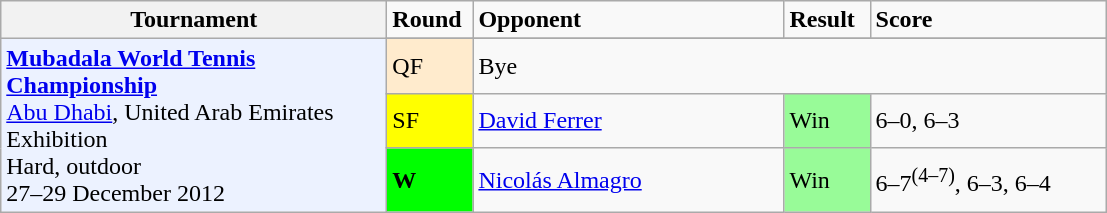<table class="wikitable">
<tr style="font-weight:bold">
<th style="width:250px;">Tournament</th>
<td style="width:50px;">Round</td>
<td style="width:200px;">Opponent</td>
<td style="width:50px;">Result</td>
<td style="width:150px;">Score</td>
</tr>
<tr>
<td rowspan="9" style="background:#ecf2ff; text-align:left; vertical-align:top;"><strong><a href='#'>Mubadala World Tennis Championship</a></strong><br> <a href='#'>Abu Dhabi</a>, United Arab Emirates <br> Exhibition <br> Hard, outdoor <br> 27–29 December 2012</td>
</tr>
<tr>
<td bgcolor=ffebcd>QF</td>
<td colspan=3>Bye</td>
</tr>
<tr>
<td bgcolor=yellow>SF</td>
<td> <a href='#'>David Ferrer</a></td>
<td bgcolor="#98FB98">Win</td>
<td>6–0, 6–3</td>
</tr>
<tr>
<td bgcolor=lime><strong>W</strong></td>
<td> <a href='#'>Nicolás Almagro</a></td>
<td bgcolor="#98FB98">Win</td>
<td>6–7<sup>(4–7)</sup>, 6–3, 6–4</td>
</tr>
</table>
